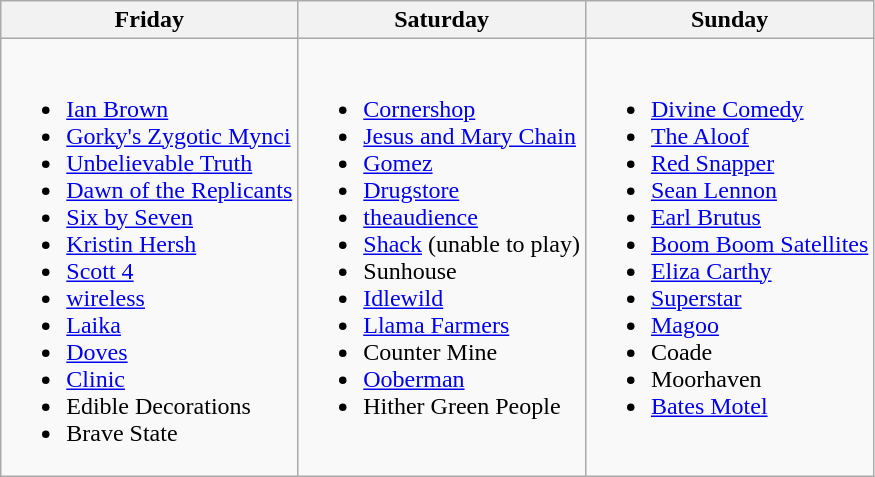<table class="wikitable">
<tr>
<th>Friday</th>
<th>Saturday</th>
<th>Sunday</th>
</tr>
<tr valign="top">
<td><br><ul><li><a href='#'>Ian Brown</a></li><li><a href='#'>Gorky's Zygotic Mynci</a></li><li><a href='#'>Unbelievable Truth</a></li><li><a href='#'>Dawn of the Replicants</a></li><li><a href='#'>Six by Seven</a></li><li><a href='#'>Kristin Hersh</a></li><li><a href='#'>Scott 4</a></li><li><a href='#'>wireless</a></li><li><a href='#'>Laika</a></li><li><a href='#'>Doves</a></li><li><a href='#'>Clinic</a></li><li>Edible Decorations</li><li>Brave State</li></ul></td>
<td><br><ul><li><a href='#'>Cornershop</a></li><li><a href='#'>Jesus and Mary Chain</a></li><li><a href='#'>Gomez</a></li><li><a href='#'>Drugstore</a></li><li><a href='#'>theaudience</a></li><li><a href='#'>Shack</a> (unable to play)</li><li>Sunhouse</li><li><a href='#'>Idlewild</a></li><li><a href='#'>Llama Farmers</a></li><li>Counter Mine</li><li><a href='#'>Ooberman</a></li><li>Hither Green People</li></ul></td>
<td><br><ul><li><a href='#'>Divine Comedy</a></li><li><a href='#'>The Aloof</a></li><li><a href='#'>Red Snapper</a></li><li><a href='#'>Sean Lennon</a></li><li><a href='#'>Earl Brutus</a></li><li><a href='#'>Boom Boom Satellites</a></li><li><a href='#'>Eliza Carthy</a></li><li><a href='#'>Superstar</a></li><li><a href='#'>Magoo</a></li><li>Coade</li><li>Moorhaven</li><li><a href='#'>Bates Motel</a></li></ul></td>
</tr>
</table>
